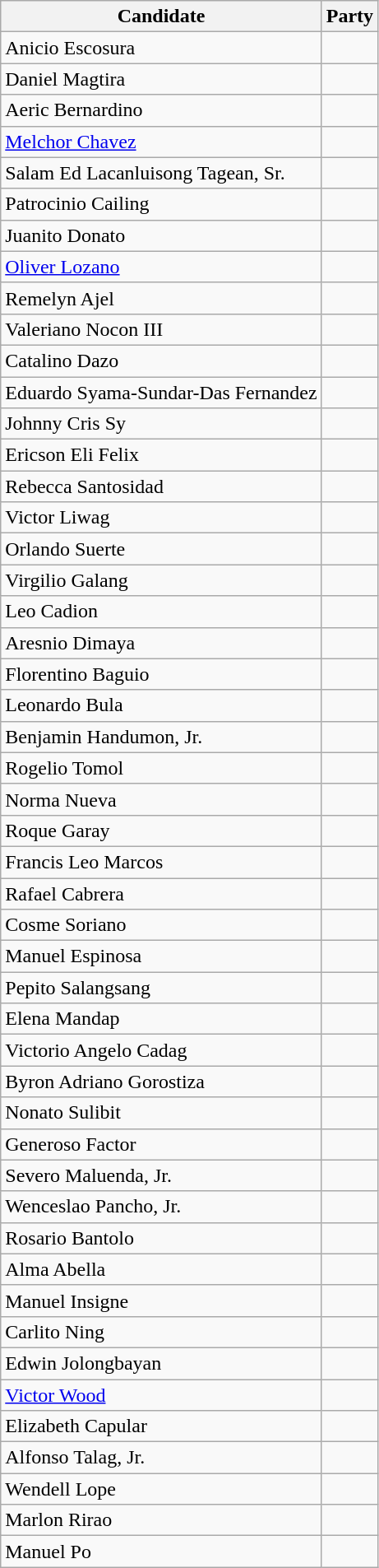<table class="wikitable collapsible collapsed">
<tr>
<th>Candidate</th>
<th colspan=2>Party</th>
</tr>
<tr>
<td>Anicio Escosura</td>
<td></td>
</tr>
<tr>
<td>Daniel Magtira</td>
<td></td>
</tr>
<tr>
<td>Aeric Bernardino</td>
<td></td>
</tr>
<tr>
<td><a href='#'>Melchor Chavez</a></td>
<td></td>
</tr>
<tr>
<td>Salam Ed Lacanluisong Tagean, Sr.</td>
<td></td>
</tr>
<tr>
<td>Patrocinio Cailing</td>
<td></td>
</tr>
<tr>
<td>Juanito Donato</td>
<td></td>
</tr>
<tr>
<td><a href='#'>Oliver Lozano</a></td>
<td></td>
</tr>
<tr>
<td>Remelyn Ajel</td>
<td></td>
</tr>
<tr>
<td>Valeriano Nocon III</td>
<td></td>
</tr>
<tr>
<td>Catalino Dazo</td>
<td></td>
</tr>
<tr>
<td>Eduardo Syama-Sundar-Das Fernandez</td>
<td></td>
</tr>
<tr>
<td>Johnny Cris Sy</td>
<td></td>
</tr>
<tr>
<td>Ericson Eli Felix</td>
<td></td>
</tr>
<tr>
<td>Rebecca Santosidad</td>
<td></td>
</tr>
<tr>
<td>Victor Liwag</td>
<td></td>
</tr>
<tr>
<td>Orlando Suerte</td>
<td></td>
</tr>
<tr>
<td>Virgilio Galang</td>
<td></td>
</tr>
<tr>
<td>Leo Cadion</td>
<td></td>
</tr>
<tr>
<td>Aresnio Dimaya</td>
<td></td>
</tr>
<tr>
<td>Florentino Baguio</td>
<td></td>
</tr>
<tr>
<td>Leonardo Bula</td>
<td></td>
</tr>
<tr>
<td>Benjamin Handumon, Jr.</td>
<td></td>
</tr>
<tr>
<td>Rogelio Tomol</td>
<td></td>
</tr>
<tr>
<td>Norma Nueva</td>
<td></td>
</tr>
<tr>
<td>Roque Garay</td>
<td></td>
</tr>
<tr>
<td>Francis Leo Marcos</td>
<td></td>
</tr>
<tr>
<td>Rafael Cabrera</td>
<td></td>
</tr>
<tr>
<td>Cosme Soriano</td>
<td></td>
</tr>
<tr>
<td>Manuel Espinosa</td>
<td></td>
</tr>
<tr>
<td>Pepito Salangsang</td>
<td></td>
</tr>
<tr>
<td>Elena Mandap</td>
<td></td>
</tr>
<tr>
<td>Victorio Angelo Cadag</td>
<td></td>
</tr>
<tr>
<td>Byron Adriano Gorostiza</td>
<td></td>
</tr>
<tr>
<td>Nonato Sulibit</td>
<td></td>
</tr>
<tr>
<td>Generoso Factor</td>
<td></td>
</tr>
<tr>
<td>Severo Maluenda, Jr.</td>
<td></td>
</tr>
<tr>
<td>Wenceslao Pancho, Jr.</td>
<td></td>
</tr>
<tr>
<td>Rosario Bantolo</td>
<td></td>
</tr>
<tr>
<td>Alma Abella</td>
<td></td>
</tr>
<tr>
<td>Manuel Insigne</td>
<td></td>
</tr>
<tr>
<td>Carlito Ning</td>
<td></td>
</tr>
<tr>
<td>Edwin Jolongbayan</td>
<td></td>
</tr>
<tr>
<td><a href='#'>Victor Wood</a></td>
<td></td>
</tr>
<tr>
<td>Elizabeth Capular</td>
<td></td>
</tr>
<tr>
<td>Alfonso Talag, Jr.</td>
<td></td>
</tr>
<tr>
<td>Wendell Lope</td>
<td></td>
</tr>
<tr>
<td>Marlon Rirao</td>
<td></td>
</tr>
<tr>
<td>Manuel Po</td>
<td></td>
</tr>
</table>
